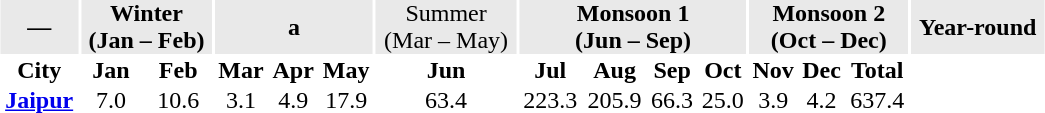<table class="toc" cellpadding=0 cellspacing=2 width=700px style="float:center; margin:2em 2em 2em 2em; padding:0.5e text-align:left; clear:all; margin-left:3px">
<tr align=center style="background:#e9e9e9;">
<td abbr=""><strong>—</strong></td>
<th colspan=2 abbr="winter">Winter<br>(Jan – Feb)</th>
<th colspan=3>a</th>
<td>Summer<br>(Mar – May)</td>
<th colspan=4 abbr="monsoon">Monsoon 1<br>(Jun – Sep)</th>
<th colspan=3 abbr="monsoon 2">Monsoon 2<br>(Oct – Dec)</th>
<th abbr="year-round">Year-round</th>
</tr>
<tr align=center>
<th>City</th>
<th abbr="January">Jan</th>
<th abbr="February">Feb</th>
<th abbr="March">Mar</th>
<th abbr="April">Apr</th>
<th>May</th>
<th abbr="June">Jun</th>
<th abbr="July">Jul</th>
<th abbr="August">Aug</th>
<th abbr="September">Sep</th>
<th abbr="October">Oct</th>
<th abbr="November">Nov</th>
<th abbr="December">Dec</th>
<th abbr="Average">Total</th>
</tr>
<tr align="center">
<th><a href='#'>Jaipur</a></th>
<td>7.0</td>
<td>10.6</td>
<td>3.1</td>
<td>4.9</td>
<td>17.9</td>
<td>63.4</td>
<td>223.3</td>
<td>205.9</td>
<td>66.3</td>
<td>25.0</td>
<td>3.9</td>
<td>4.2</td>
<td>637.4</td>
</tr>
<tr align="center">
</tr>
</table>
